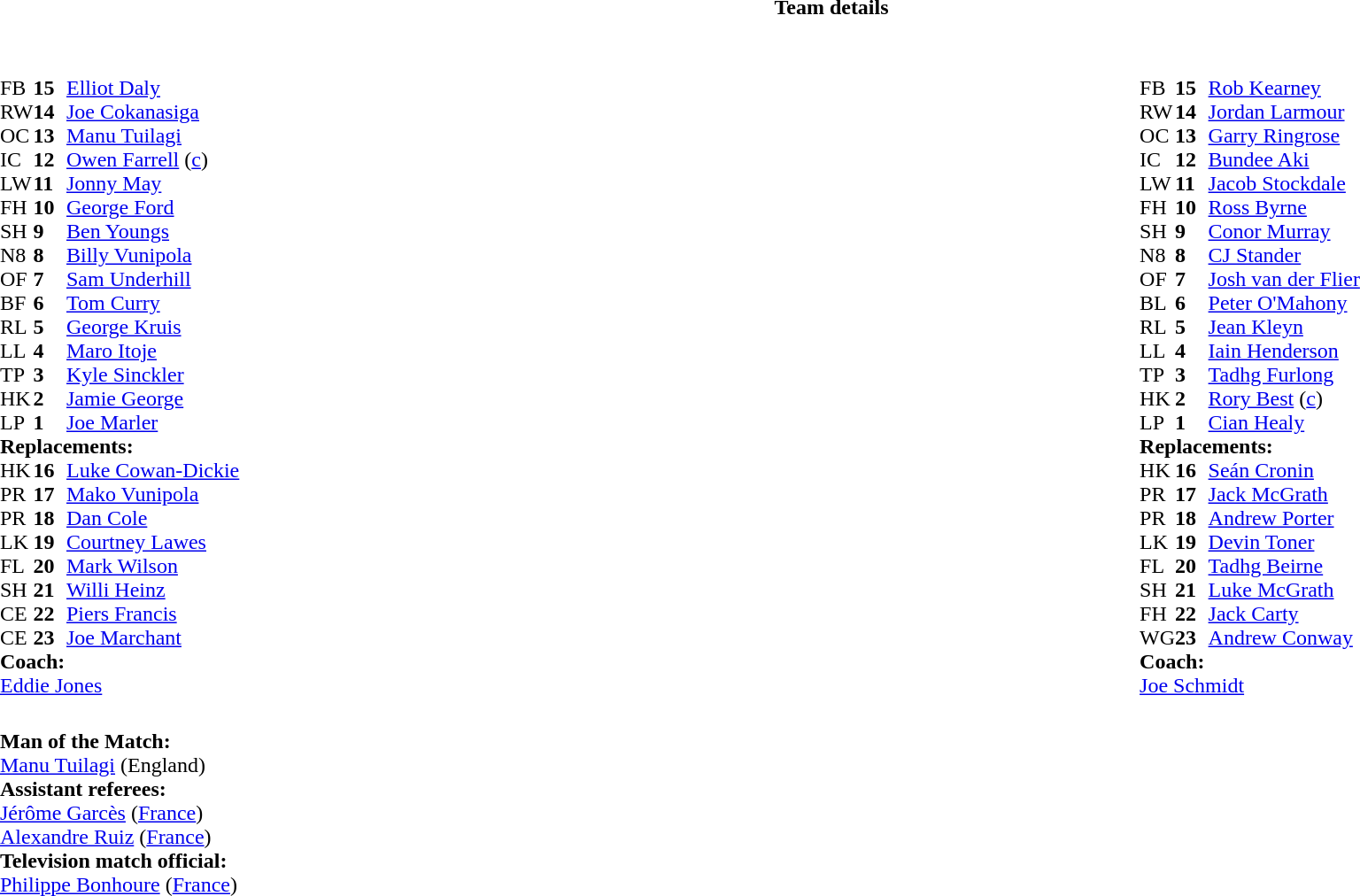<table border="0" style="width:100%;" class="collapsible collapsed">
<tr>
<th>Team details</th>
</tr>
<tr>
<td><br><table style="width:100%;">
<tr>
<td style="vertical-align:top; width:50%;"><br><table style="font-size: 100%" cellspacing="0" cellpadding="0">
<tr>
<th width="25"></th>
<th width="25"></th>
</tr>
<tr>
<td>FB</td>
<td><strong>15</strong></td>
<td><a href='#'>Elliot Daly</a></td>
</tr>
<tr>
<td>RW</td>
<td><strong>14</strong></td>
<td><a href='#'>Joe Cokanasiga</a></td>
</tr>
<tr>
<td>OC</td>
<td><strong>13</strong></td>
<td><a href='#'>Manu Tuilagi</a></td>
<td></td>
<td></td>
</tr>
<tr>
<td>IC</td>
<td><strong>12</strong></td>
<td><a href='#'>Owen Farrell</a> (<a href='#'>c</a>)</td>
<td></td>
<td></td>
</tr>
<tr>
<td>LW</td>
<td><strong>11</strong></td>
<td><a href='#'>Jonny May</a></td>
</tr>
<tr>
<td>FH</td>
<td><strong>10</strong></td>
<td><a href='#'>George Ford</a></td>
</tr>
<tr>
<td>SH</td>
<td><strong>9</strong></td>
<td><a href='#'>Ben Youngs</a></td>
<td></td>
<td></td>
</tr>
<tr>
<td>N8</td>
<td><strong>8</strong></td>
<td><a href='#'>Billy Vunipola</a></td>
</tr>
<tr>
<td>OF</td>
<td><strong>7</strong></td>
<td><a href='#'>Sam Underhill</a></td>
<td></td>
<td></td>
</tr>
<tr>
<td>BF</td>
<td><strong>6</strong></td>
<td><a href='#'>Tom Curry</a></td>
<td></td>
<td></td>
</tr>
<tr>
<td>RL</td>
<td><strong>5</strong></td>
<td><a href='#'>George Kruis</a></td>
<td></td>
</tr>
<tr>
<td>LL</td>
<td><strong>4</strong></td>
<td><a href='#'>Maro Itoje</a></td>
</tr>
<tr>
<td>TP</td>
<td><strong>3</strong></td>
<td><a href='#'>Kyle Sinckler</a></td>
<td></td>
<td></td>
</tr>
<tr>
<td>HK</td>
<td><strong>2</strong></td>
<td><a href='#'>Jamie George</a></td>
<td></td>
<td></td>
</tr>
<tr>
<td>LP</td>
<td><strong>1</strong></td>
<td><a href='#'>Joe Marler</a></td>
<td></td>
<td></td>
<td></td>
</tr>
<tr>
<td colspan="3"><strong>Replacements:</strong></td>
</tr>
<tr>
<td>HK</td>
<td><strong>16</strong></td>
<td><a href='#'>Luke Cowan-Dickie</a></td>
<td></td>
<td></td>
</tr>
<tr>
<td>PR</td>
<td><strong>17</strong></td>
<td><a href='#'>Mako Vunipola</a></td>
<td></td>
<td></td>
<td></td>
</tr>
<tr>
<td>PR</td>
<td><strong>18</strong></td>
<td><a href='#'>Dan Cole</a></td>
<td></td>
<td></td>
</tr>
<tr>
<td>LK</td>
<td><strong>19</strong></td>
<td><a href='#'>Courtney Lawes</a></td>
<td></td>
<td></td>
</tr>
<tr>
<td>FL</td>
<td><strong>20</strong></td>
<td><a href='#'>Mark Wilson</a></td>
<td></td>
<td></td>
</tr>
<tr>
<td>SH</td>
<td><strong>21</strong></td>
<td><a href='#'>Willi Heinz</a></td>
<td></td>
<td></td>
</tr>
<tr>
<td>CE</td>
<td><strong>22</strong></td>
<td><a href='#'>Piers Francis</a></td>
<td></td>
<td></td>
</tr>
<tr>
<td>CE</td>
<td><strong>23</strong></td>
<td><a href='#'>Joe Marchant</a></td>
<td></td>
<td></td>
</tr>
<tr>
<td colspan="3"><strong>Coach:</strong></td>
</tr>
<tr>
<td colspan="4"> <a href='#'>Eddie Jones</a></td>
</tr>
</table>
</td>
<td style="vertical-align:top"></td>
<td style="vertical-align:top; width:50%;"><br><table cellspacing="0" cellpadding="0" style="font-size:100%; margin:auto;">
<tr>
<th width="25"></th>
<th width="25"></th>
</tr>
<tr>
<td>FB</td>
<td><strong>15</strong></td>
<td><a href='#'>Rob Kearney</a></td>
<td></td>
<td></td>
</tr>
<tr>
<td>RW</td>
<td><strong>14</strong></td>
<td><a href='#'>Jordan Larmour</a></td>
</tr>
<tr>
<td>OC</td>
<td><strong>13</strong></td>
<td><a href='#'>Garry Ringrose</a></td>
</tr>
<tr>
<td>IC</td>
<td><strong>12</strong></td>
<td><a href='#'>Bundee Aki</a></td>
</tr>
<tr>
<td>LW</td>
<td><strong>11</strong></td>
<td><a href='#'>Jacob Stockdale</a></td>
</tr>
<tr>
<td>FH</td>
<td><strong>10</strong></td>
<td><a href='#'>Ross Byrne</a></td>
<td></td>
<td></td>
</tr>
<tr>
<td>SH</td>
<td><strong>9</strong></td>
<td><a href='#'>Conor Murray</a></td>
<td></td>
<td colspan=2></td>
<td></td>
</tr>
<tr>
<td>N8</td>
<td><strong>8</strong></td>
<td><a href='#'>CJ Stander</a></td>
</tr>
<tr>
<td>OF</td>
<td><strong>7</strong></td>
<td><a href='#'>Josh van der Flier</a></td>
</tr>
<tr>
<td>BL</td>
<td><strong>6</strong></td>
<td><a href='#'>Peter O'Mahony</a></td>
</tr>
<tr>
<td>RL</td>
<td><strong>5</strong></td>
<td><a href='#'>Jean Kleyn</a></td>
<td></td>
<td></td>
</tr>
<tr>
<td>LL</td>
<td><strong>4</strong></td>
<td><a href='#'>Iain Henderson</a></td>
<td></td>
<td></td>
</tr>
<tr>
<td>TP</td>
<td><strong>3</strong></td>
<td><a href='#'>Tadhg Furlong</a></td>
<td></td>
<td></td>
</tr>
<tr>
<td>HK</td>
<td><strong>2</strong></td>
<td><a href='#'>Rory Best</a> (<a href='#'>c</a>)</td>
<td></td>
<td></td>
</tr>
<tr>
<td>LP</td>
<td><strong>1</strong></td>
<td><a href='#'>Cian Healy</a></td>
<td></td>
<td></td>
</tr>
<tr>
<td colspan="3"><strong>Replacements:</strong></td>
</tr>
<tr>
<td>HK</td>
<td><strong>16</strong></td>
<td><a href='#'>Seán Cronin</a></td>
<td></td>
<td></td>
</tr>
<tr>
<td>PR</td>
<td><strong>17</strong></td>
<td><a href='#'>Jack McGrath</a></td>
<td></td>
<td></td>
</tr>
<tr>
<td>PR</td>
<td><strong>18</strong></td>
<td><a href='#'>Andrew Porter</a></td>
<td></td>
<td></td>
</tr>
<tr>
<td>LK</td>
<td><strong>19</strong></td>
<td><a href='#'>Devin Toner</a></td>
<td></td>
<td></td>
</tr>
<tr>
<td>FL</td>
<td><strong>20</strong></td>
<td><a href='#'>Tadhg Beirne</a></td>
<td></td>
<td></td>
</tr>
<tr>
<td>SH</td>
<td><strong>21</strong></td>
<td><a href='#'>Luke McGrath</a></td>
<td></td>
<td></td>
<td></td>
<td></td>
</tr>
<tr>
<td>FH</td>
<td><strong>22</strong></td>
<td><a href='#'>Jack Carty</a></td>
<td></td>
<td></td>
</tr>
<tr>
<td>WG</td>
<td><strong>23</strong></td>
<td><a href='#'>Andrew Conway</a></td>
<td></td>
<td></td>
</tr>
<tr>
<td colspan="3"><strong>Coach:</strong></td>
</tr>
<tr>
<td colspan="4"> <a href='#'>Joe Schmidt</a></td>
</tr>
</table>
</td>
</tr>
</table>
<table style="width:50%">
<tr>
<td><br><strong>Man of the Match:</strong>
<br><a href='#'>Manu Tuilagi</a> (England)<br><strong>Assistant referees:</strong>
<br><a href='#'>Jérôme Garcès</a> (<a href='#'>France</a>)
<br><a href='#'>Alexandre Ruiz</a> (<a href='#'>France</a>)
<br><strong>Television match official:</strong>
<br><a href='#'>Philippe Bonhoure</a> (<a href='#'>France</a>)</td>
</tr>
</table>
</td>
</tr>
</table>
